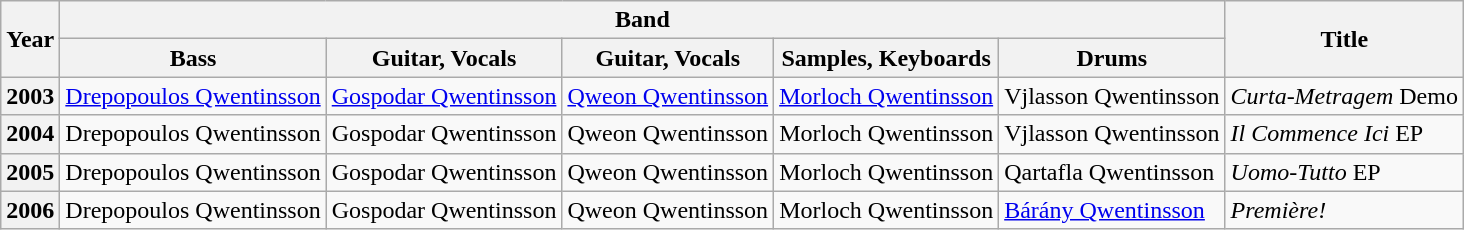<table class="wikitable">
<tr>
<th rowspan=2>Year</th>
<th colspan=5>Band</th>
<th rowspan=2>Title</th>
</tr>
<tr>
<th>Bass</th>
<th>Guitar, Vocals</th>
<th>Guitar, Vocals</th>
<th>Samples, Keyboards</th>
<th>Drums</th>
</tr>
<tr>
<th>2003</th>
<td><a href='#'>Drepopoulos Qwentinsson</a></td>
<td><a href='#'>Gospodar Qwentinsson</a></td>
<td><a href='#'>Qweon Qwentinsson</a></td>
<td><a href='#'>Morloch Qwentinsson</a></td>
<td>Vjlasson Qwentinsson</td>
<td><em>Curta-Metragem</em> Demo</td>
</tr>
<tr>
<th>2004</th>
<td>Drepopoulos Qwentinsson</td>
<td>Gospodar Qwentinsson</td>
<td>Qweon Qwentinsson</td>
<td>Morloch Qwentinsson</td>
<td>Vjlasson Qwentinsson</td>
<td><em>Il Commence Ici</em> EP</td>
</tr>
<tr>
<th>2005</th>
<td>Drepopoulos Qwentinsson</td>
<td>Gospodar Qwentinsson</td>
<td>Qweon Qwentinsson</td>
<td>Morloch Qwentinsson</td>
<td>Qartafla Qwentinsson</td>
<td><em>Uomo-Tutto</em> EP</td>
</tr>
<tr>
<th>2006</th>
<td>Drepopoulos Qwentinsson</td>
<td>Gospodar Qwentinsson</td>
<td>Qweon Qwentinsson</td>
<td>Morloch Qwentinsson</td>
<td><a href='#'>Bárány Qwentinsson</a></td>
<td><em>Première!</em></td>
</tr>
</table>
